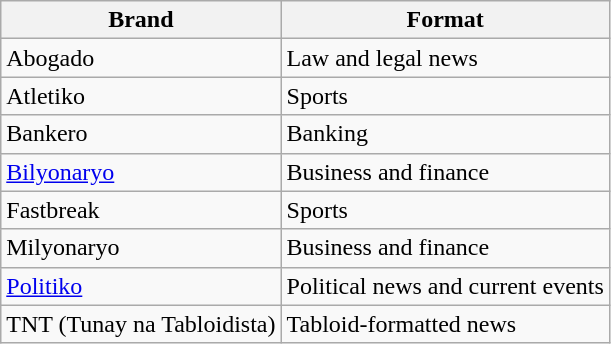<table class="wikitable">
<tr>
<th>Brand</th>
<th>Format</th>
</tr>
<tr>
<td>Abogado</td>
<td>Law and legal news</td>
</tr>
<tr>
<td>Atletiko</td>
<td>Sports</td>
</tr>
<tr>
<td>Bankero</td>
<td>Banking</td>
</tr>
<tr>
<td><a href='#'>Bilyonaryo</a></td>
<td>Business and finance</td>
</tr>
<tr>
<td>Fastbreak</td>
<td>Sports</td>
</tr>
<tr>
<td>Milyonaryo</td>
<td>Business and finance</td>
</tr>
<tr>
<td><a href='#'>Politiko</a></td>
<td>Political news and current events</td>
</tr>
<tr>
<td>TNT (Tunay na Tabloidista)</td>
<td>Tabloid-formatted news</td>
</tr>
</table>
